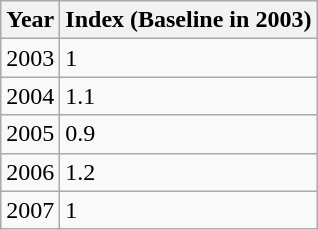<table class="wikitable">
<tr>
<th>Year</th>
<th>Index (Baseline in 2003)</th>
</tr>
<tr>
<td>2003</td>
<td>1</td>
</tr>
<tr>
<td>2004</td>
<td>1.1</td>
</tr>
<tr>
<td>2005</td>
<td>0.9</td>
</tr>
<tr>
<td>2006</td>
<td>1.2</td>
</tr>
<tr>
<td>2007</td>
<td>1</td>
</tr>
</table>
